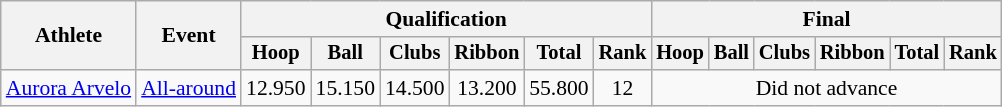<table class=wikitable style="font-size:90%">
<tr>
<th rowspan=2>Athlete</th>
<th rowspan=2>Event</th>
<th colspan=6>Qualification</th>
<th colspan=6>Final</th>
</tr>
<tr style="font-size:95%">
<th>Hoop</th>
<th>Ball</th>
<th>Clubs</th>
<th>Ribbon</th>
<th>Total</th>
<th>Rank</th>
<th>Hoop</th>
<th>Ball</th>
<th>Clubs</th>
<th>Ribbon</th>
<th>Total</th>
<th>Rank</th>
</tr>
<tr align=center>
<td align=left><a href='#'>Aurora Arvelo</a></td>
<td align=left><a href='#'>All-around</a></td>
<td>12.950</td>
<td>15.150</td>
<td>14.500</td>
<td>13.200</td>
<td>55.800</td>
<td>12</td>
<td colspan=6>Did not advance</td>
</tr>
</table>
